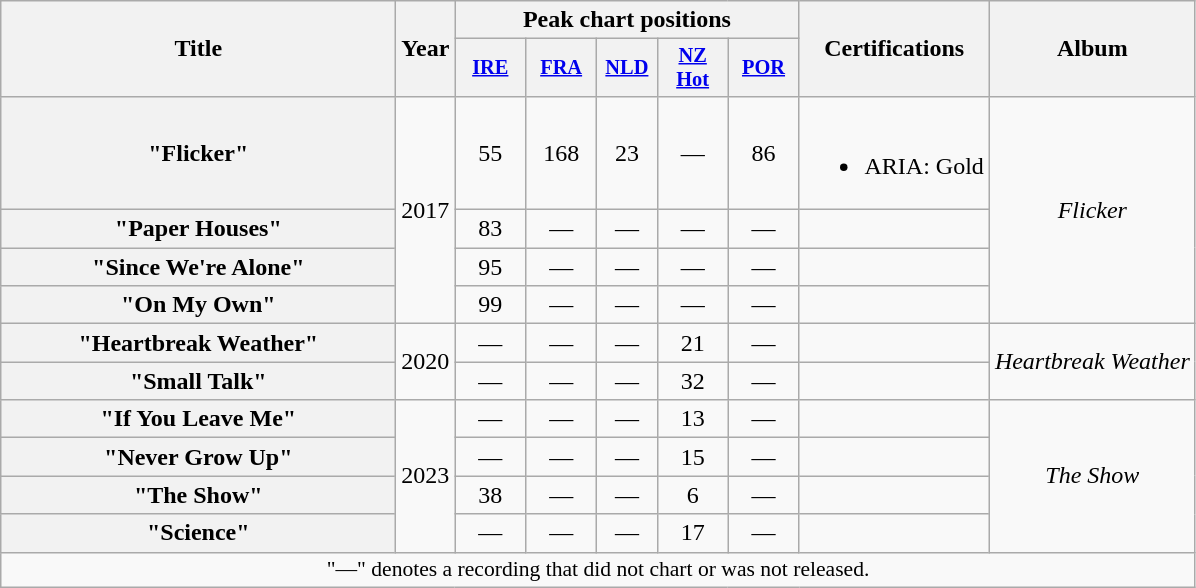<table class="wikitable plainrowheaders" style="text-align:center;">
<tr>
<th scope="col" rowspan="2" style="width:16em;">Title</th>
<th scope="col" rowspan="2" style="width:1em;">Year</th>
<th scope="col" colspan="5">Peak chart positions</th>
<th scope="col" rowspan="2">Certifications</th>
<th scope="col" rowspan="2">Album</th>
</tr>
<tr>
<th scope="col" style="width:3em;font-size:85%;"><a href='#'>IRE</a><br></th>
<th scope="col" style="width:3em;font-size:85%;"><a href='#'>FRA</a><br></th>
<th scope="col" style="width:2.5em;font-size:85%;"><a href='#'>NLD</a><br></th>
<th scope="col" style="width:3em;font-size:85%;"><a href='#'>NZ<br>Hot</a><br></th>
<th scope="col" style="width:3em;font-size:85%;"><a href='#'>POR</a><br></th>
</tr>
<tr>
<th scope="row">"Flicker"</th>
<td rowspan="4">2017</td>
<td>55</td>
<td>168</td>
<td>23</td>
<td>—</td>
<td>86</td>
<td><br><ul><li>ARIA: Gold</li></ul></td>
<td rowspan="4"><em>Flicker</em></td>
</tr>
<tr>
<th scope="row">"Paper Houses"</th>
<td>83</td>
<td>—</td>
<td>—</td>
<td>—</td>
<td>—</td>
<td></td>
</tr>
<tr>
<th scope="row">"Since We're Alone"</th>
<td>95</td>
<td>—</td>
<td>—</td>
<td>—</td>
<td>—</td>
<td></td>
</tr>
<tr>
<th scope="row">"On My Own"</th>
<td>99</td>
<td>—</td>
<td>—</td>
<td>—</td>
<td>—</td>
<td></td>
</tr>
<tr>
<th scope="row">"Heartbreak Weather"</th>
<td rowspan="2">2020</td>
<td>—</td>
<td>—</td>
<td>—</td>
<td>21</td>
<td>—</td>
<td></td>
<td rowspan="2"><em>Heartbreak Weather</em></td>
</tr>
<tr>
<th scope="row">"Small Talk"</th>
<td>—</td>
<td>—</td>
<td>—</td>
<td>32</td>
<td>—</td>
<td></td>
</tr>
<tr>
<th scope="row">"If You Leave Me"</th>
<td rowspan="4">2023</td>
<td>—</td>
<td>—</td>
<td>—</td>
<td>13</td>
<td>—</td>
<td></td>
<td rowspan="4"><em>The Show</em></td>
</tr>
<tr>
<th scope="row">"Never Grow Up"</th>
<td>—</td>
<td>—</td>
<td>—</td>
<td>15</td>
<td>—</td>
<td></td>
</tr>
<tr>
<th scope="row">"The Show"</th>
<td>38</td>
<td>—</td>
<td>—</td>
<td>6</td>
<td>—</td>
<td></td>
</tr>
<tr>
<th scope="row">"Science"</th>
<td>—</td>
<td>—</td>
<td>—</td>
<td>17</td>
<td>—</td>
<td></td>
</tr>
<tr>
<td colspan="10" style="font-size:90%">"—" denotes a recording that did not chart or was not released.</td>
</tr>
</table>
